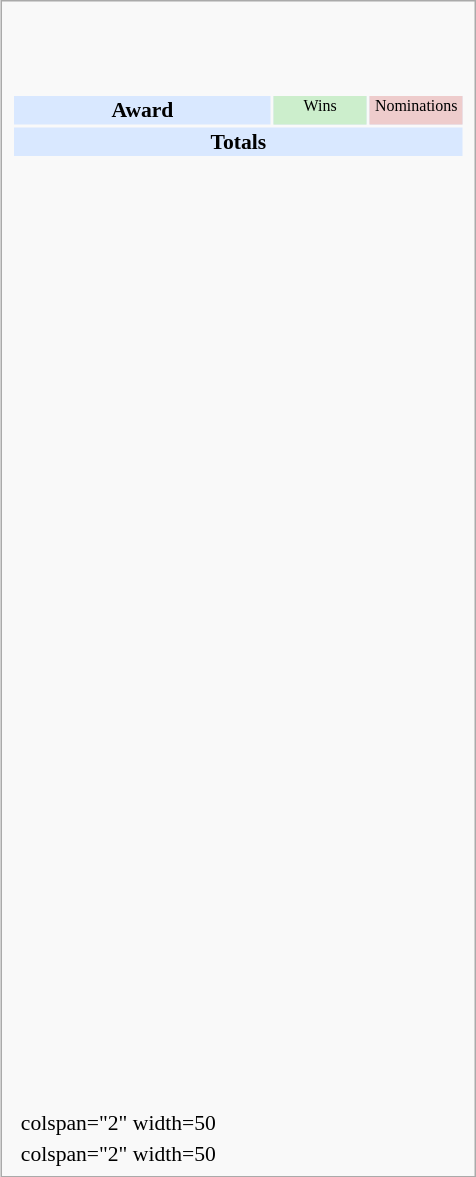<table class="infobox" style="width: 22em; text-align: left; font-size: 90%; vertical-align: middle;">
<tr>
<td colspan="2" style="text-align:center;"><br><br></td>
</tr>
<tr>
<td colspan="3"><br><table class="collapsible collapsed" style="width:100%;">
<tr style="background:#d9e8ff; text-align:center;">
<th style="vertical-align: middle;">Award</th>
<td style="background:#cec; font-size:8pt; width:60px;">Wins</td>
<td style="background:#ecc; font-size:8pt; width:60px;">Nominations</td>
</tr>
<tr style="background:#d9e8ff;">
<td colspan="3" style="text-align:center;"><strong>Totals</strong></td>
</tr>
<tr>
<td style="text-align:center;"><br></td>
<td></td>
<td></td>
</tr>
<tr>
<td style="text-align:center;"><br></td>
<td></td>
<td></td>
</tr>
<tr>
<td style="text-align:center;"><br></td>
<td></td>
<td></td>
</tr>
<tr>
<td style="text-align:center;"><br></td>
<td></td>
<td></td>
</tr>
<tr>
<td style="text-align:center;"><br></td>
<td></td>
<td></td>
</tr>
<tr>
<td style="text-align:center;"><br></td>
<td></td>
<td></td>
</tr>
<tr>
<td style="text-align:center;"><br></td>
<td></td>
<td></td>
</tr>
<tr>
<td style="text-align:center;"><br></td>
<td></td>
<td></td>
</tr>
<tr>
<td style="text-align:center;"><br></td>
<td></td>
<td></td>
</tr>
<tr>
<td style="text-align:center;"><br></td>
<td></td>
<td></td>
</tr>
<tr>
<td style="text-align:center;"><br></td>
<td></td>
<td></td>
</tr>
<tr>
<td style="text-align:center;"><br></td>
<td></td>
<td></td>
</tr>
<tr>
<td style="text-align:center;"><br></td>
<td></td>
<td></td>
</tr>
<tr>
<td style="text-align:center;"><br></td>
<td></td>
<td></td>
</tr>
<tr>
<td style="text-align:center;"><br></td>
<td></td>
<td></td>
</tr>
<tr>
<td style="text-align:center;"><br></td>
<td></td>
<td></td>
</tr>
<tr>
<td style="text-align:center;"><br></td>
<td></td>
<td></td>
</tr>
<tr>
<td style="text-align:center;"><br></td>
<td></td>
<td></td>
</tr>
<tr>
<td style="text-align:center;"><br></td>
<td></td>
<td></td>
</tr>
<tr>
<td style="text-align:center;"><br></td>
<td></td>
<td></td>
</tr>
<tr>
<td style="text-align:center;"><br></td>
<td></td>
<td></td>
</tr>
<tr>
<td style="text-align:center;"><br></td>
<td></td>
<td></td>
</tr>
<tr>
<td style="text-align:center;"><br></td>
<td></td>
<td></td>
</tr>
<tr>
<td style="text-align:center;"><br></td>
<td></td>
<td></td>
</tr>
<tr>
<td style="text-align:center;"><br></td>
<td></td>
<td></td>
</tr>
<tr>
<td style="text-align:center;"><br></td>
<td></td>
<td></td>
</tr>
<tr>
<td style="text-align:center;"><br></td>
<td></td>
<td></td>
</tr>
<tr>
<td style="text-align:center;"><br></td>
<td></td>
<td></td>
</tr>
<tr>
<td style="text-align:center;"><br></td>
<td></td>
<td></td>
</tr>
<tr>
<td style="text-align:center;"><br></td>
<td></td>
<td></td>
</tr>
</table>
</td>
</tr>
<tr>
<td></td>
<td>colspan="2" width=50 </td>
</tr>
<tr>
<td></td>
<td>colspan="2" width=50 </td>
</tr>
</table>
